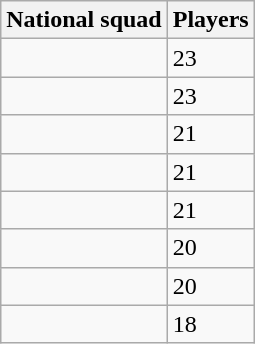<table class="wikitable sortable">
<tr>
<th>National squad</th>
<th>Players</th>
</tr>
<tr>
<td></td>
<td>23</td>
</tr>
<tr>
<td></td>
<td>23</td>
</tr>
<tr>
<td></td>
<td>21</td>
</tr>
<tr>
<td></td>
<td>21</td>
</tr>
<tr>
<td></td>
<td>21</td>
</tr>
<tr>
<td></td>
<td>20</td>
</tr>
<tr>
<td></td>
<td>20</td>
</tr>
<tr>
<td></td>
<td>18</td>
</tr>
</table>
